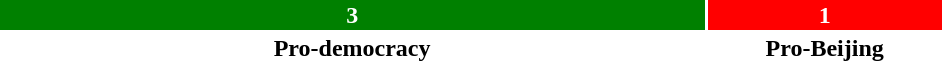<table style="width:50%; text-align:center;">
<tr style="color:white;">
<td style="background:green; width:75%;"><strong>3</strong></td>
<td style="background:red; width:25%;"><strong>1</strong></td>
</tr>
<tr>
<td><span><strong>Pro-democracy</strong></span></td>
<td><span><strong>Pro-Beijing</strong></span></td>
</tr>
</table>
